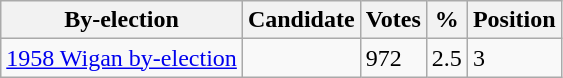<table class="wikitable">
<tr>
<th>By-election</th>
<th>Candidate</th>
<th>Votes</th>
<th>%</th>
<th>Position</th>
</tr>
<tr>
<td><a href='#'>1958 Wigan by-election</a></td>
<td></td>
<td>972</td>
<td>2.5</td>
<td>3</td>
</tr>
</table>
